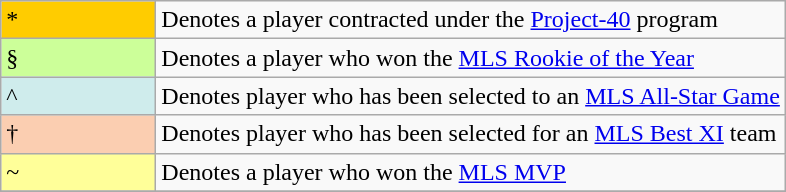<table class="wikitable">
<tr>
<td style="background:#FFCC00"; width:1em">*</td>
<td>Denotes a player contracted under the <a href='#'>Project-40</a> program</td>
</tr>
<tr>
<td style="background:#CCFF99; width:1em">§</td>
<td>Denotes a player who won the <a href='#'>MLS Rookie of the Year</a></td>
</tr>
<tr>
<td style="background-color:#CFECEC; border:1px solid #aaaaaa; width:6em">^</td>
<td>Denotes player who has been selected to an <a href='#'>MLS All-Star Game</a></td>
</tr>
<tr>
<td style="background-color: #FBCEB1; border:1px solid #aaaaaa; width:6em">†</td>
<td>Denotes player who has been selected for an <a href='#'>MLS Best XI</a> team</td>
</tr>
<tr>
<td style="background-color:#FFFF99; border:1px solid #aaaaaa; width:6em">~</td>
<td>Denotes a player who won the <a href='#'>MLS MVP</a></td>
</tr>
<tr>
</tr>
</table>
